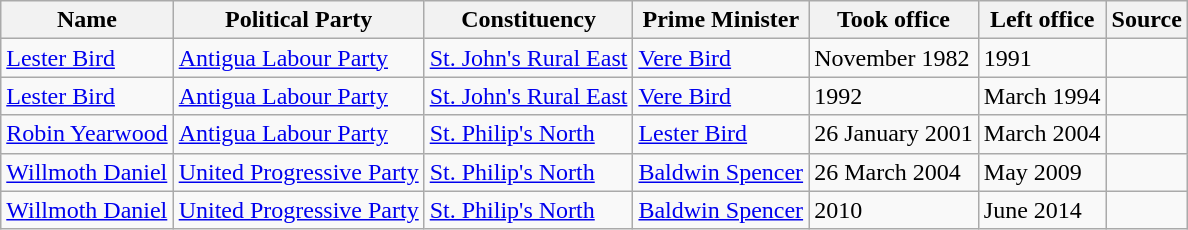<table class="wikitable">
<tr>
<th>Name</th>
<th>Political Party</th>
<th>Constituency</th>
<th>Prime Minister</th>
<th>Took office</th>
<th>Left office</th>
<th>Source</th>
</tr>
<tr>
<td><a href='#'>Lester Bird</a></td>
<td><a href='#'>Antigua Labour Party</a></td>
<td><a href='#'>St. John's Rural East</a></td>
<td><a href='#'>Vere Bird</a></td>
<td>November 1982</td>
<td>1991</td>
<td></td>
</tr>
<tr>
<td><a href='#'>Lester Bird</a></td>
<td><a href='#'>Antigua Labour Party</a></td>
<td><a href='#'>St. John's Rural East</a></td>
<td><a href='#'>Vere Bird</a></td>
<td>1992</td>
<td>March 1994</td>
</tr>
<tr>
<td><a href='#'>Robin Yearwood</a></td>
<td><a href='#'>Antigua Labour Party</a></td>
<td><a href='#'>St. Philip's North</a></td>
<td><a href='#'>Lester Bird</a></td>
<td>26 January 2001</td>
<td>March 2004</td>
<td></td>
</tr>
<tr>
<td><a href='#'>Willmoth Daniel</a></td>
<td><a href='#'>United Progressive Party</a></td>
<td><a href='#'>St. Philip's North</a></td>
<td><a href='#'>Baldwin Spencer</a></td>
<td>26 March 2004</td>
<td>May 2009</td>
<td></td>
</tr>
<tr>
<td><a href='#'>Willmoth Daniel</a></td>
<td><a href='#'>United Progressive Party</a></td>
<td><a href='#'>St. Philip's North</a></td>
<td><a href='#'>Baldwin Spencer</a></td>
<td>2010</td>
<td>June 2014</td>
</tr>
</table>
